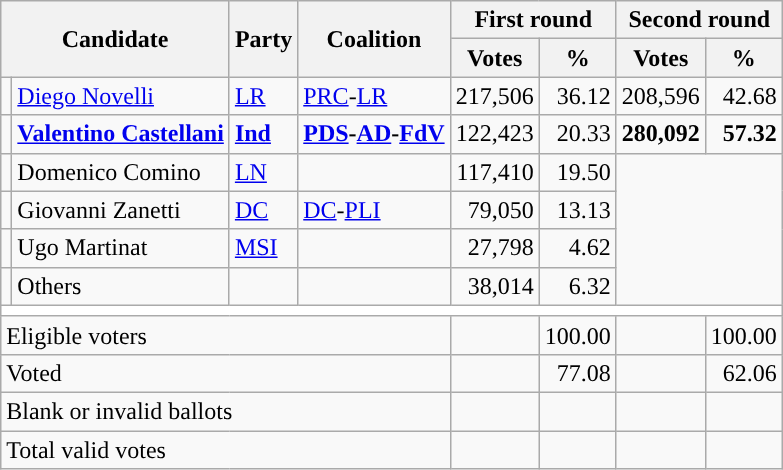<table class="wikitable centre">
<tr>
<th scope="col" rowspan=2 colspan=2>Candidate</th>
<th scope="col" rowspan=2 colspan=1>Party</th>
<th scope="col" rowspan=2 colspan=1>Coalition</th>
<th scope="col" colspan=2>First round</th>
<th scope="col" colspan=2>Second round</th>
</tr>
<tr>
<th scope="col">Votes</th>
<th scope="col">%</th>
<th scope="col">Votes</th>
<th scope="col">%</th>
</tr>
<tr>
<td></td>
<td><a href='#'>Diego Novelli</a></td>
<td><a href='#'>LR</a></td>
<td><a href='#'>PRC</a>-<a href='#'>LR</a></td>
<td style="text-align: right">217,506</td>
<td style="text-align: right">36.12</td>
<td style="text-align: right">208,596</td>
<td style="text-align: right">42.68</td>
</tr>
<tr>
<td></td>
<td><strong><a href='#'>Valentino Castellani</a></strong></td>
<td><strong><a href='#'>Ind</a></strong></td>
<td><strong><a href='#'>PDS</a>-<a href='#'>AD</a>-<a href='#'>FdV</a></strong></td>
<td style="text-align: right">122,423</td>
<td style="text-align: right">20.33</td>
<td style="text-align: right"><strong>280,092</strong></td>
<td style="text-align: right"><strong>57.32</strong></td>
</tr>
<tr>
<td></td>
<td>Domenico Comino</td>
<td><a href='#'>LN</a></td>
<td></td>
<td style="text-align: right">117,410</td>
<td style="text-align: right">19.50</td>
</tr>
<tr>
<td></td>
<td>Giovanni Zanetti</td>
<td><a href='#'>DC</a></td>
<td><a href='#'>DC</a>-<a href='#'>PLI</a></td>
<td style="text-align: right">79,050</td>
<td style="text-align: right">13.13</td>
</tr>
<tr>
<td></td>
<td>Ugo Martinat</td>
<td><a href='#'>MSI</a></td>
<td></td>
<td style="text-align: right">27,798</td>
<td style="text-align: right">4.62</td>
</tr>
<tr>
<td bgcolor=""></td>
<td>Others</td>
<td></td>
<td></td>
<td style="text-align: right">38,014</td>
<td style="text-align: right">6.32</td>
</tr>
<tr bgcolor=white>
<td colspan=8></td>
</tr>
<tr>
<td colspan=4>Eligible voters</td>
<td style="text-align: right"></td>
<td style="text-align: right">100.00</td>
<td style="text-align: right"></td>
<td style="text-align: right">100.00</td>
</tr>
<tr>
<td colspan=4>Voted</td>
<td style="text-align: right"></td>
<td style="text-align: right">77.08</td>
<td style="text-align: right"></td>
<td style="text-align: right">62.06</td>
</tr>
<tr>
<td colspan=4>Blank or invalid ballots</td>
<td style="text-align: right"></td>
<td style="text-align: right"></td>
<td style="text-align: right"></td>
<td style="text-align: right"></td>
</tr>
<tr>
<td colspan=4>Total valid votes</td>
<td style="text-align: right"></td>
<td style="text-align: right"></td>
<td style="text-align: right"></td>
<td style="text-align: right"></td>
</tr>
</table>
